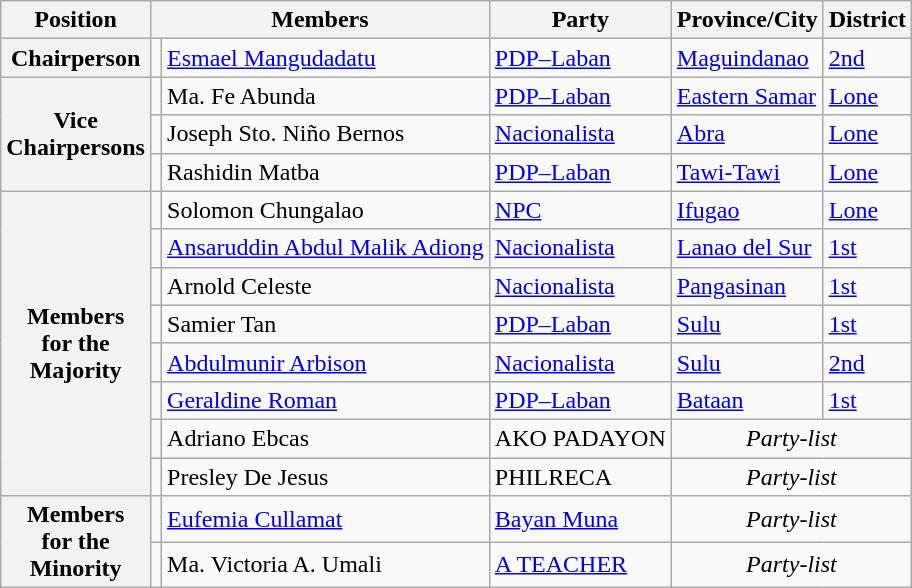<table class="wikitable" style="font-size: 100%;">
<tr>
<th>Position</th>
<th colspan="2">Members</th>
<th>Party</th>
<th>Province/City</th>
<th>District</th>
</tr>
<tr>
<th>Chairperson</th>
<td></td>
<td><a href='#'>Esmael Mangudadatu</a></td>
<td><a href='#'>PDP–Laban</a></td>
<td><a href='#'>Maguindanao</a></td>
<td><a href='#'>2nd</a></td>
</tr>
<tr>
<th rowspan="3">Vice<br>Chairpersons</th>
<td></td>
<td>Ma. Fe Abunda</td>
<td><a href='#'>PDP–Laban</a></td>
<td><a href='#'>Eastern Samar</a></td>
<td><a href='#'>Lone</a></td>
</tr>
<tr>
<td></td>
<td>Joseph Sto. Niño Bernos</td>
<td><a href='#'>Nacionalista</a></td>
<td><a href='#'>Abra</a></td>
<td><a href='#'>Lone</a></td>
</tr>
<tr>
<td></td>
<td>Rashidin Matba</td>
<td><a href='#'>PDP–Laban</a></td>
<td><a href='#'>Tawi-Tawi</a></td>
<td><a href='#'>Lone</a></td>
</tr>
<tr>
<th rowspan="8">Members<br>for the<br>Majority</th>
<td></td>
<td>Solomon Chungalao</td>
<td><a href='#'>NPC</a></td>
<td><a href='#'>Ifugao</a></td>
<td><a href='#'>Lone</a></td>
</tr>
<tr>
<td></td>
<td><a href='#'>Ansaruddin Abdul Malik Adiong</a></td>
<td><a href='#'>Nacionalista</a></td>
<td><a href='#'>Lanao del Sur</a></td>
<td><a href='#'>1st</a></td>
</tr>
<tr>
<td></td>
<td>Arnold Celeste</td>
<td><a href='#'>Nacionalista</a></td>
<td><a href='#'>Pangasinan</a></td>
<td><a href='#'>1st</a></td>
</tr>
<tr>
<td></td>
<td>Samier Tan</td>
<td><a href='#'>PDP–Laban</a></td>
<td><a href='#'>Sulu</a></td>
<td><a href='#'>1st</a></td>
</tr>
<tr>
<td></td>
<td><a href='#'>Abdulmunir Arbison</a></td>
<td><a href='#'>Nacionalista</a></td>
<td><a href='#'>Sulu</a></td>
<td><a href='#'>2nd</a></td>
</tr>
<tr>
<td></td>
<td><a href='#'>Geraldine Roman</a></td>
<td><a href='#'>PDP–Laban</a></td>
<td><a href='#'>Bataan</a></td>
<td><a href='#'>1st</a></td>
</tr>
<tr>
<td></td>
<td>Adriano Ebcas</td>
<td>AKO PADAYON</td>
<td align="center" colspan="2"><em>Party-list</em></td>
</tr>
<tr>
<td></td>
<td>Presley De Jesus</td>
<td>PHILRECA</td>
<td align="center" colspan="2"><em>Party-list</em></td>
</tr>
<tr>
<th rowspan="2">Members<br>for the<br>Minority</th>
<td></td>
<td><a href='#'>Eufemia Cullamat</a></td>
<td><a href='#'>Bayan Muna</a></td>
<td align="center" colspan="2"><em>Party-list</em></td>
</tr>
<tr>
<td></td>
<td>Ma. Victoria A. Umali</td>
<td><a href='#'>A TEACHER</a></td>
<td align="center" colspan="2"><em>Party-list</em></td>
</tr>
</table>
